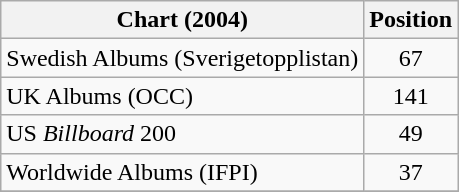<table class="wikitable sortable plainrowheaders">
<tr>
<th scope="col">Chart (2004)</th>
<th scope="col">Position</th>
</tr>
<tr>
<td>Swedish Albums (Sverigetopplistan)</td>
<td style="text-align:center;">67</td>
</tr>
<tr>
<td>UK Albums (OCC)</td>
<td style="text-align:center;">141</td>
</tr>
<tr>
<td>US <em>Billboard</em> 200</td>
<td style="text-align:center;">49</td>
</tr>
<tr>
<td>Worldwide Albums (IFPI)</td>
<td style="text-align:center;">37</td>
</tr>
<tr>
</tr>
</table>
